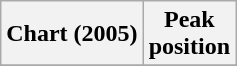<table class="wikitable sortable plainrowheaders" style="text-align:center;">
<tr>
<th scope="col">Chart (2005)</th>
<th scope="col">Peak<br>position</th>
</tr>
<tr>
</tr>
</table>
